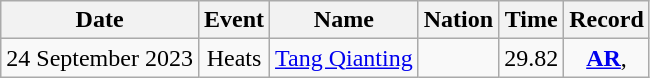<table class=wikitable style=text-align:center>
<tr>
<th>Date</th>
<th>Event</th>
<th>Name</th>
<th>Nation</th>
<th>Time</th>
<th>Record</th>
</tr>
<tr>
<td>24 September 2023</td>
<td>Heats</td>
<td align=left><a href='#'>Tang Qianting</a></td>
<td align=left></td>
<td>29.82</td>
<td><strong><a href='#'>AR</a></strong>,</td>
</tr>
</table>
